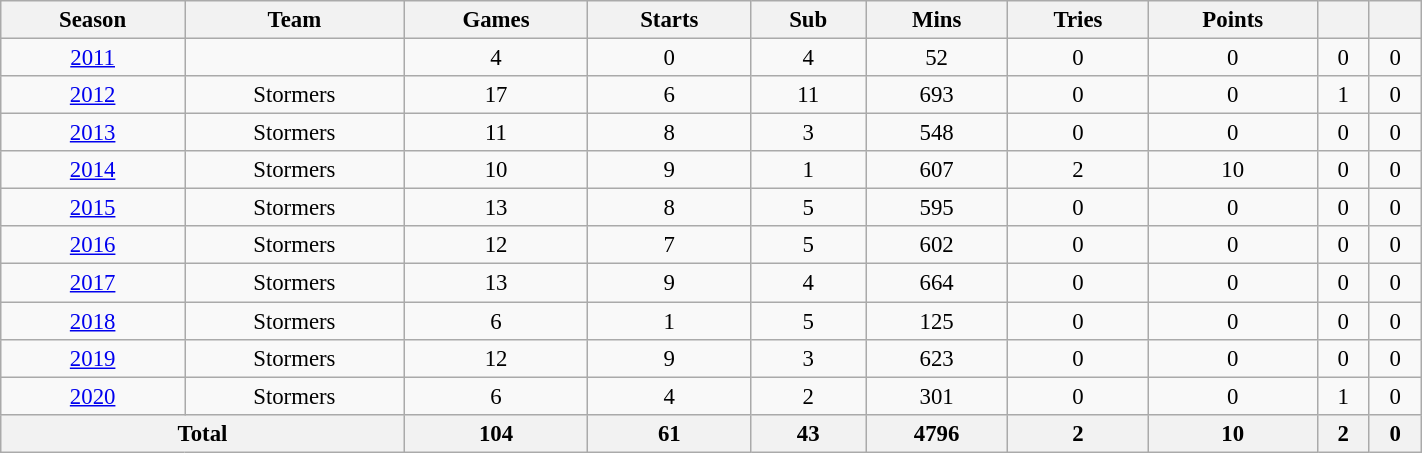<table class="wikitable" style="text-align:center; font-size:95%; width:75%;">
<tr>
<th>Season</th>
<th>Team</th>
<th>Games</th>
<th>Starts</th>
<th>Sub</th>
<th>Mins</th>
<th>Tries</th>
<th>Points</th>
<th></th>
<th></th>
</tr>
<tr>
<td><a href='#'>2011</a></td>
<td></td>
<td>4</td>
<td>0</td>
<td>4</td>
<td>52</td>
<td>0</td>
<td>0</td>
<td>0</td>
<td>0</td>
</tr>
<tr>
<td><a href='#'>2012</a></td>
<td>Stormers</td>
<td>17</td>
<td>6</td>
<td>11</td>
<td>693</td>
<td>0</td>
<td>0</td>
<td>1</td>
<td>0</td>
</tr>
<tr>
<td><a href='#'>2013</a></td>
<td>Stormers</td>
<td>11</td>
<td>8</td>
<td>3</td>
<td>548</td>
<td>0</td>
<td>0</td>
<td>0</td>
<td>0</td>
</tr>
<tr>
<td><a href='#'>2014</a></td>
<td>Stormers</td>
<td>10</td>
<td>9</td>
<td>1</td>
<td>607</td>
<td>2</td>
<td>10</td>
<td>0</td>
<td>0</td>
</tr>
<tr>
<td><a href='#'>2015</a></td>
<td>Stormers</td>
<td>13</td>
<td>8</td>
<td>5</td>
<td>595</td>
<td>0</td>
<td>0</td>
<td>0</td>
<td>0</td>
</tr>
<tr>
<td><a href='#'>2016</a></td>
<td>Stormers</td>
<td>12</td>
<td>7</td>
<td>5</td>
<td>602</td>
<td>0</td>
<td>0</td>
<td>0</td>
<td>0</td>
</tr>
<tr>
<td><a href='#'>2017</a></td>
<td>Stormers</td>
<td>13</td>
<td>9</td>
<td>4</td>
<td>664</td>
<td>0</td>
<td>0</td>
<td>0</td>
<td>0</td>
</tr>
<tr>
<td><a href='#'>2018</a></td>
<td>Stormers</td>
<td>6</td>
<td>1</td>
<td>5</td>
<td>125</td>
<td>0</td>
<td>0</td>
<td>0</td>
<td>0</td>
</tr>
<tr>
<td><a href='#'>2019</a></td>
<td>Stormers</td>
<td>12</td>
<td>9</td>
<td>3</td>
<td>623</td>
<td>0</td>
<td>0</td>
<td>0</td>
<td>0</td>
</tr>
<tr>
<td><a href='#'>2020</a></td>
<td>Stormers</td>
<td>6</td>
<td>4</td>
<td>2</td>
<td>301</td>
<td>0</td>
<td>0</td>
<td>1</td>
<td>0</td>
</tr>
<tr>
<th colspan="2">Total</th>
<th>104</th>
<th>61</th>
<th>43</th>
<th>4796</th>
<th>2</th>
<th>10</th>
<th>2</th>
<th>0</th>
</tr>
</table>
